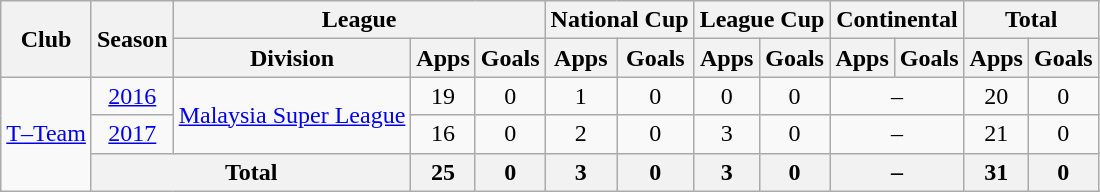<table class="wikitable" style="text-align:center">
<tr>
<th rowspan="2">Club</th>
<th rowspan="2">Season</th>
<th colspan="3">League</th>
<th colspan="2">National Cup</th>
<th colspan="2">League Cup</th>
<th colspan="2">Continental</th>
<th colspan="2">Total</th>
</tr>
<tr>
<th>Division</th>
<th>Apps</th>
<th>Goals</th>
<th>Apps</th>
<th>Goals</th>
<th>Apps</th>
<th>Goals</th>
<th>Apps</th>
<th>Goals</th>
<th>Apps</th>
<th>Goals</th>
</tr>
<tr>
<td rowspan="3"><a href='#'>T–Team</a></td>
<td><a href='#'>2016</a></td>
<td rowspan="2"><a href='#'>Malaysia Super League</a></td>
<td>19</td>
<td>0</td>
<td>1</td>
<td>0</td>
<td>0</td>
<td>0</td>
<td colspan="2">–</td>
<td>20</td>
<td>0</td>
</tr>
<tr>
<td><a href='#'>2017</a></td>
<td>16</td>
<td>0</td>
<td>2</td>
<td>0</td>
<td>3</td>
<td>0</td>
<td colspan="2">–</td>
<td>21</td>
<td>0</td>
</tr>
<tr>
<th colspan="2">Total</th>
<th>25</th>
<th>0</th>
<th>3</th>
<th>0</th>
<th>3</th>
<th>0</th>
<th colspan="2">–</th>
<th>31</th>
<th>0</th>
</tr>
</table>
